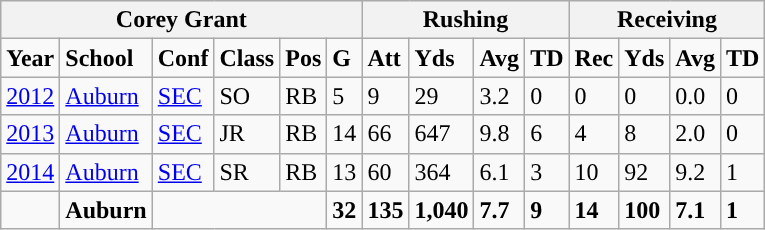<table class="wikitable">
<tr>
<th colspan="6">Corey Grant</th>
<th colspan="4" style="text-align: center; font-weight:bold;">Rushing</th>
<th colspan="4" style="text-align: center; font-weight:bold;">Receiving</th>
</tr>
<tr>
<td style="font-weight:bold;">Year</td>
<td style="font-weight:bold;">School</td>
<td style="font-weight:bold;">Conf</td>
<td style="font-weight:bold;">Class</td>
<td style="font-weight:bold;">Pos</td>
<td style="font-weight:bold;">G</td>
<td style="font-weight:bold;">Att</td>
<td style="font-weight:bold;">Yds</td>
<td style="font-weight:bold;">Avg</td>
<td style="font-weight:bold;">TD</td>
<td style="font-weight:bold;">Rec</td>
<td style="font-weight:bold;">Yds</td>
<td style="font-weight:bold;">Avg</td>
<td style="font-weight:bold;">TD</td>
</tr>
<tr>
<td><a href='#'>2012</a></td>
<td><a href='#'>Auburn</a></td>
<td><a href='#'>SEC</a></td>
<td>SO</td>
<td>RB</td>
<td>5</td>
<td>9</td>
<td>29</td>
<td>3.2</td>
<td>0</td>
<td>0</td>
<td>0</td>
<td>0.0</td>
<td>0</td>
</tr>
<tr>
<td><a href='#'>2013</a></td>
<td><a href='#'>Auburn</a></td>
<td><a href='#'>SEC</a></td>
<td>JR</td>
<td>RB</td>
<td>14</td>
<td>66</td>
<td>647</td>
<td>9.8</td>
<td>6</td>
<td>4</td>
<td>8</td>
<td>2.0</td>
<td>0</td>
</tr>
<tr>
<td><a href='#'>2014</a></td>
<td><a href='#'>Auburn</a></td>
<td><a href='#'>SEC</a></td>
<td>SR</td>
<td>RB</td>
<td>13</td>
<td>60</td>
<td>364</td>
<td>6.1</td>
<td>3</td>
<td>10</td>
<td>92</td>
<td>9.2</td>
<td>1</td>
</tr>
<tr>
<td style="font-weight:bold;"></td>
<td style="font-weight:bold;">Auburn</td>
<td colspan="3" style="font-weight:bold;"></td>
<td style="font-weight:bold;">32</td>
<td style="font-weight:bold;">135</td>
<td style="font-weight:bold;">1,040</td>
<td style="font-weight:bold;">7.7</td>
<td style="font-weight:bold;">9</td>
<td style="font-weight:bold;">14</td>
<td style="font-weight:bold;">100</td>
<td style="font-weight:bold;">7.1</td>
<td style="font-weight:bold;">1</td>
</tr>
</table>
